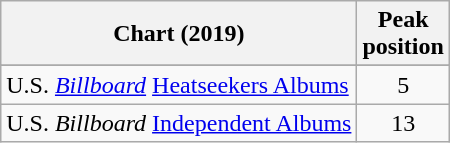<table class="wikitable sortable">
<tr>
<th>Chart (2019)</th>
<th>Peak<br>position</th>
</tr>
<tr>
</tr>
<tr>
<td>U.S. <em><a href='#'>Billboard</a></em> <a href='#'>Heatseekers Albums</a></td>
<td align="center">5</td>
</tr>
<tr>
<td>U.S. <em>Billboard</em> <a href='#'>Independent Albums</a></td>
<td align="center">13</td>
</tr>
</table>
